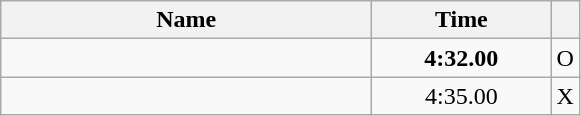<table class="wikitable" style="text-align:center;">
<tr>
<th style="width:15em">Name</th>
<th style="width:7em">Time</th>
<th></th>
</tr>
<tr>
<td align=left></td>
<td><strong>4:32.00</strong></td>
<td>O</td>
</tr>
<tr>
<td align=left></td>
<td>4:35.00</td>
<td>X</td>
</tr>
</table>
